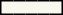<table cellpadding=4 style="font-size:larger; text-align:center; border-color:black; border-width:1px; border-style:solid; border-collapse:collapse; background-color:#F8F8EF;">
<tr>
<td></td>
<td></td>
<td></td>
<td></td>
<td></td>
</tr>
</table>
